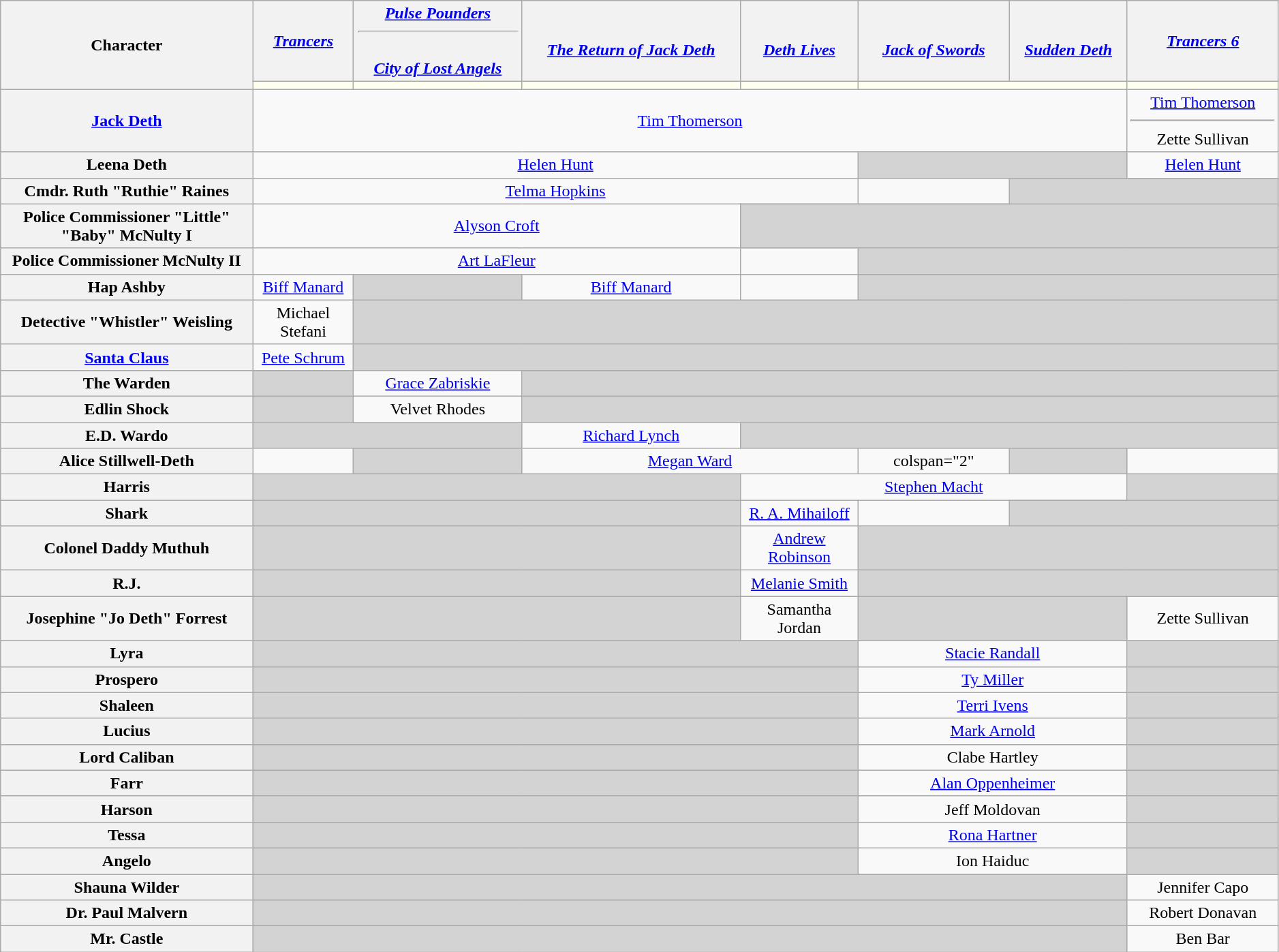<table class="wikitable" style="text-align:center; width:99%;">
<tr>
<th rowspan="2" style="width:15%;">Character</th>
<th style="text-align:center; width:06%;"><em><a href='#'>Trancers</a></em></th>
<th style="text-align:center; width:10%;"><em><a href='#'>Pulse Pounders</a></em><hr><a href='#'><em><br>City of Lost Angels</em></a></th>
<th style="text-align:center; width:13%;"><a href='#'><em><br>The Return of Jack Deth</em></a></th>
<th style="text-align:center; width:07%;"><a href='#'><em><br>Deth Lives</em></a></th>
<th style="text-align:center; width:09%;"><a href='#'><em><br>Jack of Swords</em></a></th>
<th style="text-align:center; width:07%;"><a href='#'><em><br>Sudden Deth</em></a></th>
<th style="text-align:center; width:09%;"><em><a href='#'>Trancers 6</a></em></th>
</tr>
<tr>
<th style="background:ivory;"><span></span></th>
<th style="background:ivory;"><span></span></th>
<th style="background:ivory;"><span></span></th>
<th style="background:ivory;"><span></span></th>
<th colspan="2" style="background:ivory;"><span></span></th>
<th style="background:ivory;"><span></span></th>
</tr>
<tr>
<th><a href='#'>Jack Deth</a></th>
<td colspan="6"><a href='#'>Tim Thomerson</a></td>
<td><a href='#'>Tim Thomerson</a><hr>Zette Sullivan<br></td>
</tr>
<tr>
<th>Leena Deth</th>
<td colspan="4"><a href='#'>Helen Hunt</a></td>
<td colspan="2" style="background:lightgrey;"></td>
<td colspan="1"><a href='#'>Helen Hunt</a></td>
</tr>
<tr>
<th>Cmdr. Ruth "Ruthie" Raines</th>
<td colspan="4"><a href='#'>Telma Hopkins</a></td>
<td></td>
<td colspan="2" style="background:lightgrey;"> </td>
</tr>
<tr>
<th>Police Commissioner "Little" "Baby" McNulty I</th>
<td colspan="3"><a href='#'>Alyson Croft</a></td>
<td colspan="4" style="background:lightgrey;"> </td>
</tr>
<tr>
<th>Police Commissioner McNulty II</th>
<td colspan="3"><a href='#'>Art LaFleur</a></td>
<td></td>
<td colspan="3" style="background:lightgrey;"> </td>
</tr>
<tr>
<th>Hap Ashby</th>
<td><a href='#'>Biff Manard</a></td>
<td style="background:lightgrey;"> </td>
<td><a href='#'>Biff Manard</a></td>
<td></td>
<td colspan="3" style="background:lightgrey;"> </td>
</tr>
<tr>
<th>Detective "Whistler" Weisling</th>
<td>Michael Stefani</td>
<td colspan="6" style="background:lightgrey;"> </td>
</tr>
<tr>
<th><a href='#'>Santa Claus</a></th>
<td><a href='#'>Pete Schrum</a></td>
<td colspan="6" style="background:lightgrey;"> </td>
</tr>
<tr>
<th>The Warden</th>
<td style="background:lightgrey;"> </td>
<td><a href='#'>Grace Zabriskie</a></td>
<td colspan="5" style="background:lightgrey;"> </td>
</tr>
<tr>
<th>Edlin Shock</th>
<td style="background:lightgrey;"> </td>
<td>Velvet Rhodes</td>
<td colspan="5" style="background:lightgrey;"> </td>
</tr>
<tr>
<th>E.D. Wardo</th>
<td colspan="2" style="background:lightgrey;"> </td>
<td><a href='#'>Richard Lynch</a></td>
<td colspan="4" style="background:lightgrey;"> </td>
</tr>
<tr>
<th>Alice Stillwell-Deth</th>
<td></td>
<td style="background:lightgrey;"> </td>
<td colspan="2"><a href='#'>Megan Ward</a></td>
<td>colspan="2"</td>
<td colspan="1" style="background:lightgrey;"> </td>
</tr>
<tr>
<th>Harris</th>
<td colspan="3" style="background:lightgrey;"> </td>
<td colspan="3"><a href='#'>Stephen Macht</a></td>
<td colspan="1" style="background:lightgrey;"> </td>
</tr>
<tr>
<th>Shark</th>
<td colspan="3" style="background:lightgrey;"> </td>
<td><a href='#'>R. A. Mihailoff</a></td>
<td></td>
<td colspan="2" style="background:lightgrey;"> </td>
</tr>
<tr>
<th>Colonel Daddy Muthuh</th>
<td colspan="3" style="background:lightgrey;"> </td>
<td><a href='#'>Andrew Robinson</a></td>
<td colspan="3" style="background:lightgrey;"> </td>
</tr>
<tr>
<th>R.J.</th>
<td colspan="3" style="background:lightgrey;"> </td>
<td><a href='#'>Melanie Smith</a></td>
<td colspan="3" style="background:lightgrey;"> </td>
</tr>
<tr>
<th>Josephine "Jo Deth" Forrest</th>
<td colspan="3" style="background:lightgrey;"> </td>
<td>Samantha Jordan</td>
<td colspan="2" style="background:lightgrey;"> </td>
<td>Zette Sullivan</td>
</tr>
<tr>
<th>Lyra</th>
<td colspan="4" style="background:lightgrey;"> </td>
<td colspan="2"><a href='#'>Stacie Randall</a></td>
<td colspan="1" style="background:lightgrey;"> </td>
</tr>
<tr>
<th>Prospero</th>
<td colspan="4" style="background:lightgrey;"> </td>
<td colspan="2"><a href='#'>Ty Miller</a></td>
<td colspan="1" style="background:lightgrey;"> </td>
</tr>
<tr>
<th>Shaleen</th>
<td colspan="4" style="background:lightgrey;"> </td>
<td colspan="2"><a href='#'>Terri Ivens</a></td>
<td colspan="1" style="background:lightgrey;"> </td>
</tr>
<tr>
<th>Lucius</th>
<td colspan="4" style="background:lightgrey;"> </td>
<td colspan="2"><a href='#'>Mark Arnold</a></td>
<td colspan="1" style="background:lightgrey;"> </td>
</tr>
<tr>
<th>Lord Caliban</th>
<td colspan="4" style="background:lightgrey;"> </td>
<td colspan="2">Clabe Hartley</td>
<td colspan="1" style="background:lightgrey;"> </td>
</tr>
<tr>
<th>Farr</th>
<td colspan="4" style="background:lightgrey;"> </td>
<td colspan="2"><a href='#'>Alan Oppenheimer</a></td>
<td colspan="1" style="background:lightgrey;"> </td>
</tr>
<tr>
<th>Harson</th>
<td colspan="4" style="background:lightgrey;"> </td>
<td colspan="2">Jeff Moldovan</td>
<td colspan="1" style="background:lightgrey;"> </td>
</tr>
<tr>
<th>Tessa</th>
<td colspan="4" style="background:lightgrey;"> </td>
<td colspan="2"><a href='#'>Rona Hartner</a></td>
<td colspan="1" style="background:lightgrey;"> </td>
</tr>
<tr>
<th>Angelo</th>
<td colspan="4" style="background:lightgrey;"> </td>
<td colspan="2">Ion Haiduc</td>
<td colspan="1" style="background:lightgrey;"> </td>
</tr>
<tr>
<th>Shauna Wilder</th>
<td colspan="6" style="background:lightgrey;"> </td>
<td>Jennifer Capo</td>
</tr>
<tr>
<th>Dr. Paul Malvern</th>
<td colspan="6" style="background:lightgrey;"> </td>
<td>Robert Donavan</td>
</tr>
<tr>
<th>Mr. Castle</th>
<td colspan="6" style="background:lightgrey;"> </td>
<td>Ben Bar</td>
</tr>
</table>
